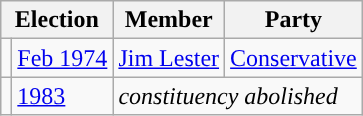<table class="wikitable">
<tr>
<th colspan="2">Election</th>
<th>Member</th>
<th>Party</th>
</tr>
<tr>
<td style="color:inherit;background-color: "></td>
<td><a href='#'>Feb 1974</a></td>
<td><a href='#'>Jim Lester</a></td>
<td><a href='#'>Conservative</a></td>
</tr>
<tr>
<td></td>
<td><a href='#'>1983</a></td>
<td colspan="2"><em>constituency abolished</em></td>
</tr>
</table>
